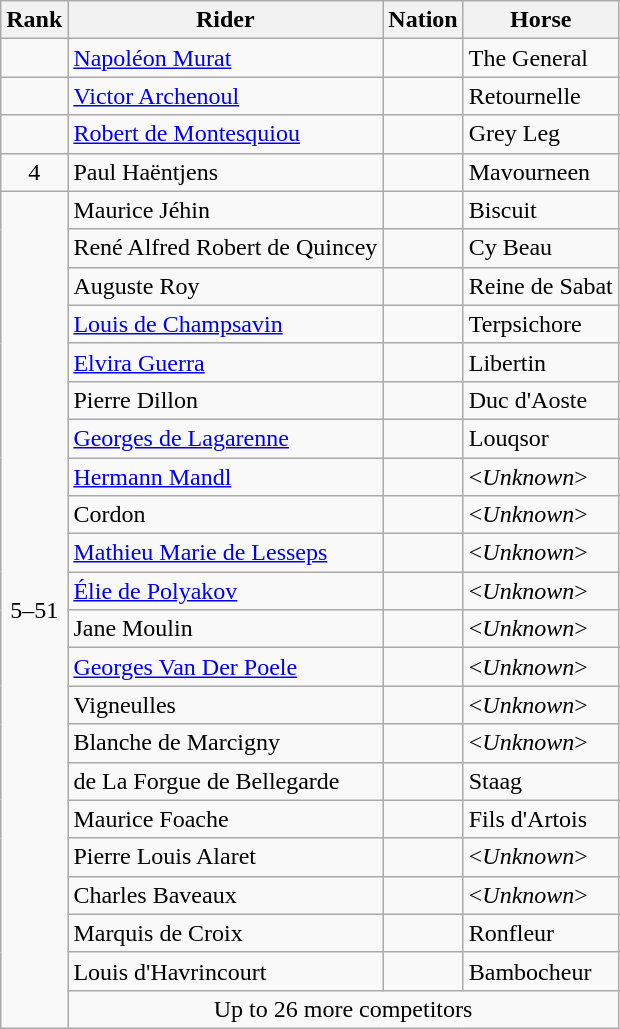<table class="wikitable sortable" style="text-align:center">
<tr>
<th>Rank</th>
<th>Rider</th>
<th>Nation</th>
<th>Horse</th>
</tr>
<tr>
<td></td>
<td align=left><a href='#'>Napoléon Murat</a></td>
<td align=left></td>
<td align=left>The General</td>
</tr>
<tr>
<td></td>
<td align=left><a href='#'>Victor Archenoul</a></td>
<td align=left></td>
<td align=left>Retournelle</td>
</tr>
<tr>
<td></td>
<td align=left><a href='#'>Robert de Montesquiou</a></td>
<td align=left></td>
<td align=left>Grey Leg</td>
</tr>
<tr>
<td>4</td>
<td align=left>Paul Haëntjens</td>
<td align=left></td>
<td align=left>Mavourneen</td>
</tr>
<tr>
<td rowspan=22>5–51</td>
<td align=left>Maurice Jéhin</td>
<td align=left></td>
<td align=left>Biscuit</td>
</tr>
<tr>
<td align=left>René Alfred Robert de Quincey</td>
<td align=left></td>
<td align=left>Cy Beau</td>
</tr>
<tr>
<td align=left>Auguste Roy</td>
<td align=left></td>
<td align=left>Reine de Sabat</td>
</tr>
<tr>
<td align=left><a href='#'>Louis de Champsavin</a></td>
<td align=left></td>
<td align=left>Terpsichore</td>
</tr>
<tr>
<td align=left><a href='#'>Elvira Guerra</a></td>
<td align=left></td>
<td align=left>Libertin</td>
</tr>
<tr>
<td align=left>Pierre Dillon</td>
<td align=left></td>
<td align=left>Duc d'Aoste</td>
</tr>
<tr>
<td align=left><a href='#'>Georges de Lagarenne</a></td>
<td align=left></td>
<td align=left>Louqsor</td>
</tr>
<tr>
<td align=left><a href='#'>Hermann Mandl</a></td>
<td align=left></td>
<td align=left><<em>Unknown</em>></td>
</tr>
<tr>
<td align=left>Cordon</td>
<td align=left></td>
<td align=left><<em>Unknown</em>></td>
</tr>
<tr>
<td align=left><a href='#'>Mathieu Marie de Lesseps</a></td>
<td align=left></td>
<td align=left><<em>Unknown</em>></td>
</tr>
<tr>
<td align=left><a href='#'>Élie de Polyakov</a></td>
<td align=left></td>
<td align=left><<em>Unknown</em>></td>
</tr>
<tr>
<td align=left>Jane Moulin</td>
<td align=left></td>
<td align=left><<em>Unknown</em>></td>
</tr>
<tr>
<td align=left><a href='#'>Georges Van Der Poele</a></td>
<td align=left></td>
<td align=left><<em>Unknown</em>></td>
</tr>
<tr>
<td align=left>Vigneulles</td>
<td align=left></td>
<td align=left><<em>Unknown</em>></td>
</tr>
<tr>
<td align=left>Blanche de Marcigny</td>
<td align=left></td>
<td align=left><<em>Unknown</em>></td>
</tr>
<tr>
<td align=left>de La Forgue de Bellegarde</td>
<td align=left></td>
<td align=left>Staag</td>
</tr>
<tr>
<td align=left>Maurice Foache</td>
<td align=left></td>
<td align=left>Fils d'Artois</td>
</tr>
<tr>
<td align=left>Pierre Louis Alaret</td>
<td align=left></td>
<td align=left><<em>Unknown</em>></td>
</tr>
<tr>
<td align=left>Charles Baveaux</td>
<td align=left></td>
<td align=left><<em>Unknown</em>></td>
</tr>
<tr>
<td align=left>Marquis de Croix</td>
<td align=left></td>
<td align=left>Ronfleur</td>
</tr>
<tr>
<td align=left>Louis d'Havrincourt</td>
<td align=left></td>
<td align=left>Bambocheur</td>
</tr>
<tr>
<td colspan=3>Up to 26 more competitors</td>
</tr>
</table>
